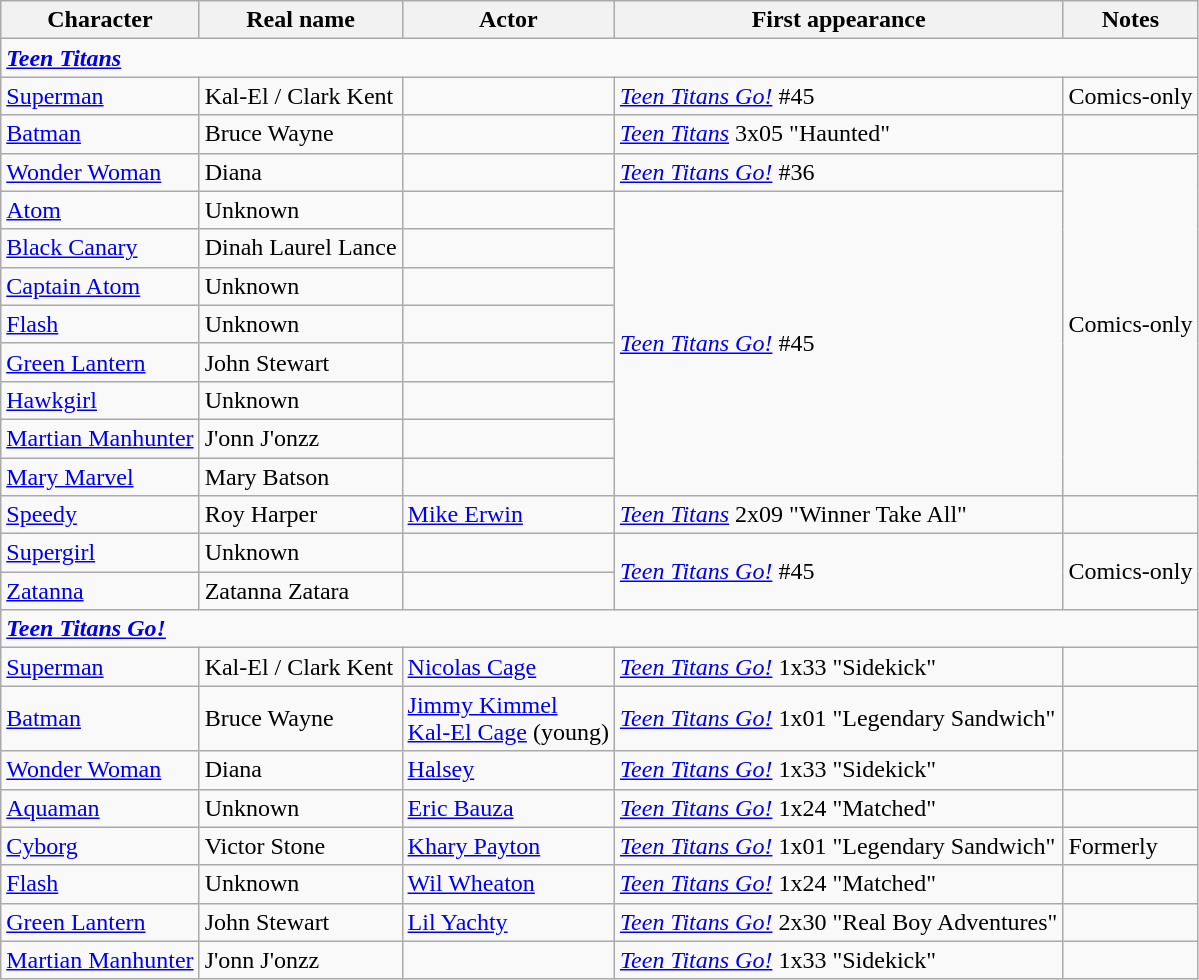<table class="wikitable">
<tr>
<th>Character</th>
<th>Real name</th>
<th>Actor</th>
<th>First appearance</th>
<th>Notes</th>
</tr>
<tr>
<td colspan="5"><a href='#'><strong><em>Teen Titans</em></strong></a></td>
</tr>
<tr>
<td><a href='#'>Superman</a></td>
<td>Kal-El / Clark Kent</td>
<td></td>
<td><a href='#'><em>Teen Titans Go!</em></a> #45</td>
<td>Comics-only</td>
</tr>
<tr>
<td><a href='#'>Batman</a></td>
<td>Bruce Wayne</td>
<td></td>
<td><a href='#'><em>Teen Titans</em></a> 3x05 "Haunted"</td>
<td></td>
</tr>
<tr>
<td><a href='#'>Wonder Woman</a></td>
<td>Diana</td>
<td></td>
<td><a href='#'><em>Teen Titans Go!</em></a> #36</td>
<td rowspan="9">Comics-only</td>
</tr>
<tr>
<td><a href='#'>Atom</a></td>
<td>Unknown</td>
<td></td>
<td rowspan="8"><a href='#'><em>Teen Titans Go!</em></a> #45</td>
</tr>
<tr>
<td><a href='#'>Black Canary</a></td>
<td>Dinah Laurel Lance</td>
<td></td>
</tr>
<tr>
<td><a href='#'>Captain Atom</a></td>
<td>Unknown</td>
<td></td>
</tr>
<tr>
<td><a href='#'>Flash</a></td>
<td>Unknown</td>
<td></td>
</tr>
<tr>
<td><a href='#'>Green Lantern</a></td>
<td>John Stewart</td>
<td></td>
</tr>
<tr>
<td><a href='#'>Hawkgirl</a></td>
<td>Unknown</td>
<td></td>
</tr>
<tr>
<td><a href='#'>Martian Manhunter</a></td>
<td>J'onn J'onzz</td>
<td></td>
</tr>
<tr>
<td><a href='#'>Mary Marvel</a></td>
<td>Mary Batson</td>
<td></td>
</tr>
<tr>
<td><a href='#'>Speedy</a></td>
<td>Roy Harper</td>
<td><a href='#'>Mike Erwin</a></td>
<td><a href='#'><em>Teen Titans</em></a> 2x09 "Winner Take All"</td>
<td></td>
</tr>
<tr>
<td><a href='#'>Supergirl</a></td>
<td>Unknown</td>
<td></td>
<td rowspan="2"><a href='#'><em>Teen Titans Go!</em></a> #45</td>
<td rowspan="2">Comics-only</td>
</tr>
<tr>
<td><a href='#'>Zatanna</a></td>
<td>Zatanna Zatara</td>
<td></td>
</tr>
<tr>
<td colspan="5"><strong><em><a href='#'>Teen Titans Go!</a></em></strong></td>
</tr>
<tr>
<td><a href='#'>Superman</a></td>
<td>Kal-El / Clark Kent</td>
<td><a href='#'>Nicolas Cage</a></td>
<td><em><a href='#'>Teen Titans Go!</a></em> 1x33 "Sidekick"</td>
<td></td>
</tr>
<tr>
<td><a href='#'>Batman</a></td>
<td>Bruce Wayne</td>
<td><a href='#'>Jimmy Kimmel</a><br><a href='#'>Kal-El Cage</a> (young)</td>
<td><em><a href='#'>Teen Titans Go!</a></em> 1x01 "Legendary Sandwich"</td>
<td></td>
</tr>
<tr>
<td><a href='#'>Wonder Woman</a></td>
<td>Diana</td>
<td><a href='#'>Halsey</a></td>
<td><em><a href='#'>Teen Titans Go!</a></em> 1x33 "Sidekick"</td>
<td></td>
</tr>
<tr>
<td><a href='#'>Aquaman</a></td>
<td>Unknown</td>
<td><a href='#'>Eric Bauza</a></td>
<td><em><a href='#'>Teen Titans Go!</a></em> 1x24 "Matched"</td>
<td></td>
</tr>
<tr>
<td><a href='#'>Cyborg</a></td>
<td>Victor Stone</td>
<td><a href='#'>Khary Payton</a></td>
<td><em><a href='#'>Teen Titans Go!</a></em> 1x01 "Legendary Sandwich"</td>
<td>Formerly</td>
</tr>
<tr>
<td><a href='#'>Flash</a></td>
<td>Unknown</td>
<td><a href='#'>Wil Wheaton</a></td>
<td><em><a href='#'>Teen Titans Go!</a></em> 1x24 "Matched"</td>
<td></td>
</tr>
<tr>
<td><a href='#'>Green Lantern</a></td>
<td>John Stewart</td>
<td><a href='#'>Lil Yachty</a></td>
<td><em><a href='#'>Teen Titans Go!</a></em> 2x30 "Real Boy Adventures"</td>
<td></td>
</tr>
<tr>
<td><a href='#'>Martian Manhunter</a></td>
<td>J'onn J'onzz</td>
<td></td>
<td><em><a href='#'>Teen Titans Go!</a></em> 1x33 "Sidekick"</td>
<td></td>
</tr>
</table>
